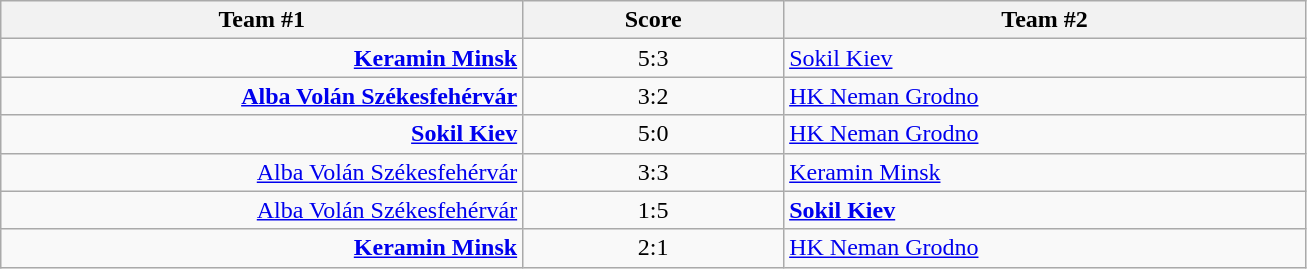<table class="wikitable" style="text-align: center;">
<tr>
<th width=22%>Team #1</th>
<th width=11%>Score</th>
<th width=22%>Team #2</th>
</tr>
<tr>
<td style="text-align: right;"><strong><a href='#'>Keramin Minsk</a></strong> </td>
<td>5:3</td>
<td style="text-align: left;"> <a href='#'>Sokil Kiev</a></td>
</tr>
<tr>
<td style="text-align: right;"><strong><a href='#'>Alba Volán Székesfehérvár</a></strong> </td>
<td>3:2</td>
<td style="text-align: left;"> <a href='#'>HK Neman Grodno</a></td>
</tr>
<tr>
<td style="text-align: right;"><strong><a href='#'>Sokil Kiev</a></strong> </td>
<td>5:0</td>
<td style="text-align: left;"> <a href='#'>HK Neman Grodno</a></td>
</tr>
<tr>
<td style="text-align: right;"><a href='#'>Alba Volán Székesfehérvár</a> </td>
<td>3:3</td>
<td style="text-align: left;"> <a href='#'>Keramin Minsk</a></td>
</tr>
<tr>
<td style="text-align: right;"><a href='#'>Alba Volán Székesfehérvár</a> </td>
<td>1:5</td>
<td style="text-align: left;"> <strong><a href='#'>Sokil Kiev</a></strong></td>
</tr>
<tr>
<td style="text-align: right;"><strong><a href='#'>Keramin Minsk</a></strong> </td>
<td>2:1</td>
<td style="text-align: left;"> <a href='#'>HK Neman Grodno</a></td>
</tr>
</table>
